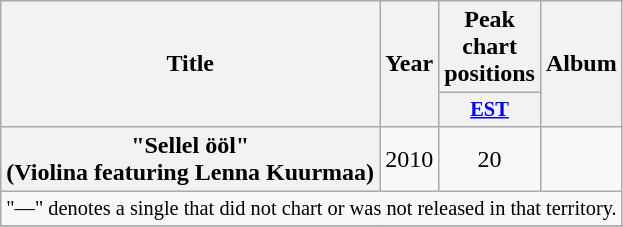<table class="wikitable plainrowheaders" style="text-align:center;">
<tr>
<th scope="col" rowspan="2">Title</th>
<th scope="col" rowspan="2">Year</th>
<th scope="col" colspan="1">Peak chart positions</th>
<th scope="col" rowspan="2">Album</th>
</tr>
<tr>
<th scope="col" style="width:3em;font-size:85%;"><a href='#'>EST</a></th>
</tr>
<tr>
<th scope="row">"Sellel ööl"<br><span>(Violina featuring Lenna Kuurmaa)</span></th>
<td>2010</td>
<td>20</td>
<td></td>
</tr>
<tr>
<td colspan="10" style="font-size:85%">"—" denotes a single that did not chart or was not released in that territory.</td>
</tr>
<tr>
</tr>
</table>
